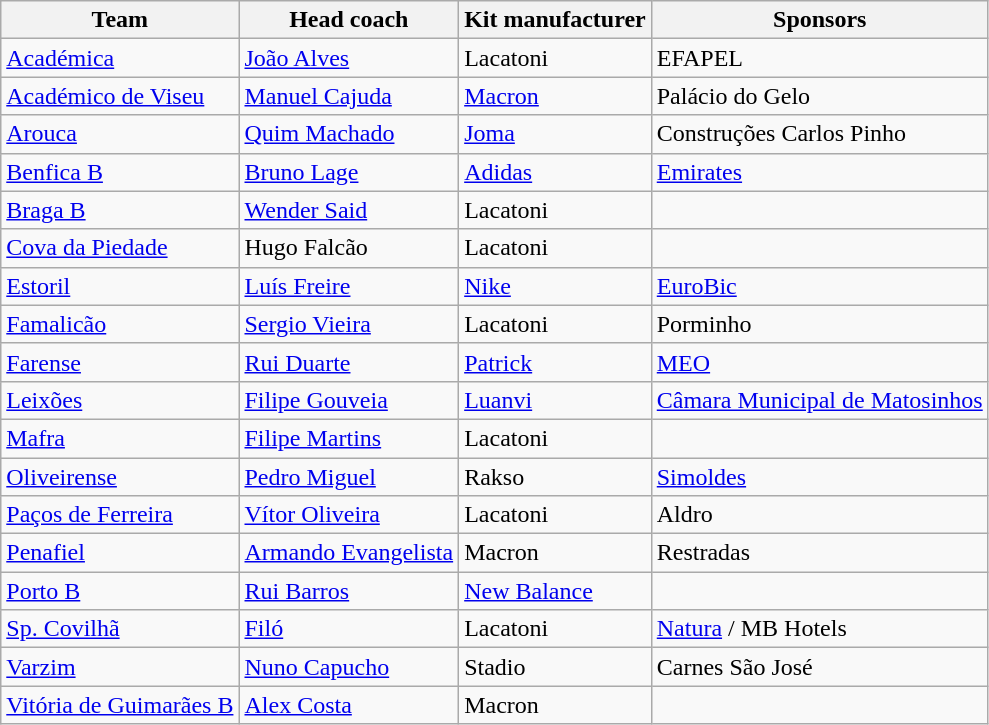<table class="wikitable sortable" style="text-align: left;">
<tr>
<th>Team</th>
<th>Head coach</th>
<th>Kit manufacturer</th>
<th>Sponsors</th>
</tr>
<tr>
<td><a href='#'>Académica</a></td>
<td> <a href='#'>João Alves</a></td>
<td>Lacatoni</td>
<td>EFAPEL</td>
</tr>
<tr>
<td><a href='#'>Académico de Viseu</a></td>
<td> <a href='#'>Manuel Cajuda</a></td>
<td><a href='#'>Macron</a></td>
<td>Palácio do Gelo</td>
</tr>
<tr>
<td><a href='#'>Arouca</a></td>
<td> <a href='#'>Quim Machado</a></td>
<td><a href='#'>Joma</a></td>
<td>Construções Carlos Pinho</td>
</tr>
<tr>
<td><a href='#'>Benfica B</a></td>
<td> <a href='#'>Bruno Lage</a></td>
<td><a href='#'>Adidas</a></td>
<td><a href='#'>Emirates</a></td>
</tr>
<tr>
<td><a href='#'>Braga B</a></td>
<td> <a href='#'>Wender Said</a></td>
<td>Lacatoni</td>
<td></td>
</tr>
<tr>
<td><a href='#'>Cova da Piedade</a></td>
<td> Hugo Falcão</td>
<td>Lacatoni</td>
<td></td>
</tr>
<tr>
<td><a href='#'>Estoril</a></td>
<td> <a href='#'>Luís Freire</a></td>
<td><a href='#'>Nike</a></td>
<td><a href='#'>EuroBic</a></td>
</tr>
<tr>
<td><a href='#'>Famalicão</a></td>
<td> <a href='#'>Sergio Vieira</a></td>
<td>Lacatoni</td>
<td>Porminho</td>
</tr>
<tr>
<td><a href='#'>Farense</a></td>
<td> <a href='#'>Rui Duarte</a></td>
<td><a href='#'>Patrick</a></td>
<td><a href='#'>MEO</a></td>
</tr>
<tr>
<td><a href='#'>Leixões</a></td>
<td> <a href='#'>Filipe Gouveia</a></td>
<td><a href='#'>Luanvi</a></td>
<td><a href='#'>Câmara Municipal de Matosinhos</a></td>
</tr>
<tr>
<td><a href='#'>Mafra</a></td>
<td> <a href='#'>Filipe Martins</a></td>
<td>Lacatoni</td>
<td></td>
</tr>
<tr>
<td><a href='#'>Oliveirense</a></td>
<td> <a href='#'>Pedro Miguel</a></td>
<td>Rakso</td>
<td><a href='#'>Simoldes</a></td>
</tr>
<tr>
<td><a href='#'>Paços de Ferreira</a></td>
<td> <a href='#'>Vítor Oliveira</a></td>
<td>Lacatoni</td>
<td>Aldro</td>
</tr>
<tr>
<td><a href='#'>Penafiel</a></td>
<td> <a href='#'>Armando Evangelista</a></td>
<td>Macron</td>
<td>Restradas</td>
</tr>
<tr>
<td><a href='#'>Porto B</a></td>
<td> <a href='#'>Rui Barros</a></td>
<td><a href='#'>New Balance</a></td>
<td></td>
</tr>
<tr>
<td><a href='#'>Sp. Covilhã</a></td>
<td> <a href='#'>Filó</a></td>
<td>Lacatoni</td>
<td><a href='#'>Natura</a> / MB Hotels</td>
</tr>
<tr>
<td><a href='#'>Varzim</a></td>
<td> <a href='#'>Nuno Capucho</a></td>
<td>Stadio</td>
<td>Carnes São José</td>
</tr>
<tr>
<td><a href='#'>Vitória de Guimarães B</a></td>
<td> <a href='#'>Alex Costa</a></td>
<td>Macron</td>
<td></td>
</tr>
</table>
